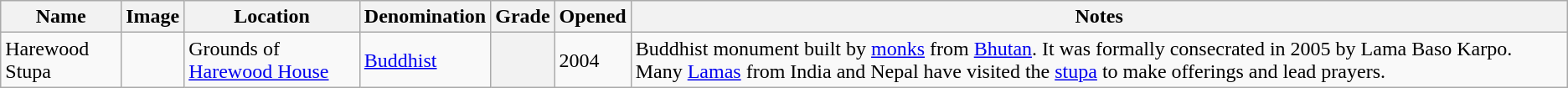<table class="wikitable sortable">
<tr>
<th>Name</th>
<th class="unsortable">Image</th>
<th>Location</th>
<th>Denomination</th>
<th>Grade</th>
<th>Opened</th>
<th class="unsortable">Notes</th>
</tr>
<tr>
<td>Harewood Stupa</td>
<td></td>
<td>Grounds of <a href='#'>Harewood House</a></td>
<td><a href='#'>Buddhist</a></td>
<th></th>
<td>2004</td>
<td>Buddhist monument built by <a href='#'>monks</a> from <a href='#'>Bhutan</a>. It was formally consecrated in 2005 by Lama Baso Karpo. Many <a href='#'>Lamas</a> from India and Nepal have visited the <a href='#'>stupa</a> to make offerings and lead prayers.</td>
</tr>
</table>
